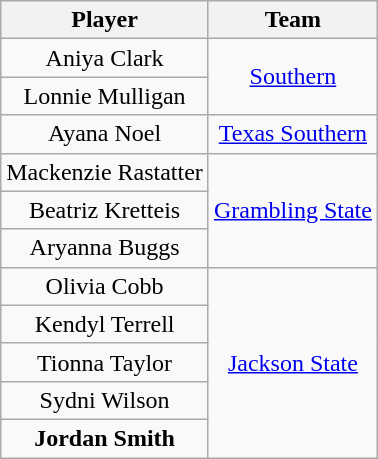<table class="wikitable" style="text-align: center;">
<tr>
<th>Player</th>
<th>Team</th>
</tr>
<tr>
<td>Aniya Clark</td>
<td rowspan=2><a href='#'>Southern</a></td>
</tr>
<tr>
<td>Lonnie Mulligan</td>
</tr>
<tr>
<td>Ayana Noel</td>
<td><a href='#'>Texas Southern</a></td>
</tr>
<tr>
<td>Mackenzie Rastatter</td>
<td rowspan=3><a href='#'>Grambling State</a></td>
</tr>
<tr>
<td>Beatriz Kretteis</td>
</tr>
<tr>
<td>Aryanna Buggs</td>
</tr>
<tr>
<td>Olivia Cobb</td>
<td rowspan=5><a href='#'>Jackson State</a></td>
</tr>
<tr>
<td>Kendyl Terrell</td>
</tr>
<tr>
<td>Tionna Taylor</td>
</tr>
<tr>
<td>Sydni Wilson</td>
</tr>
<tr>
<td><strong>Jordan Smith</strong></td>
</tr>
</table>
